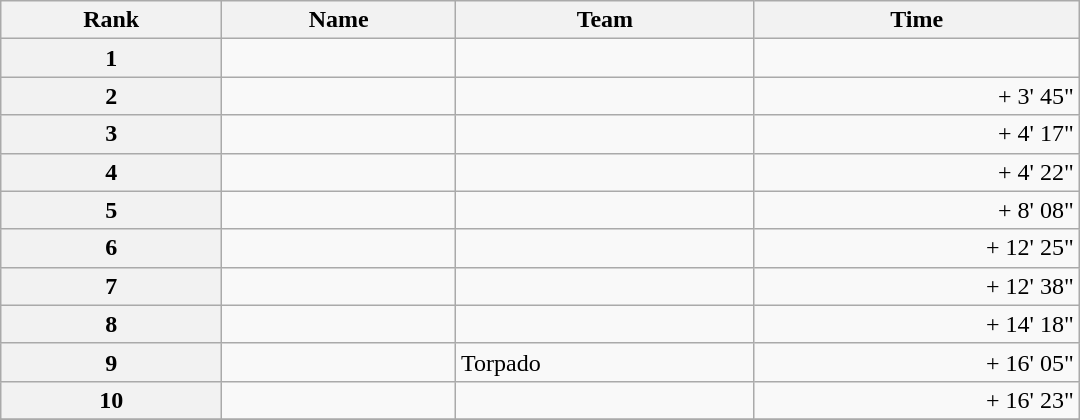<table class="wikitable" style="width:45em;margin-bottom:0;">
<tr>
<th>Rank</th>
<th>Name</th>
<th>Team</th>
<th>Time</th>
</tr>
<tr>
<th style="text-align:center">1</th>
<td> </td>
<td></td>
<td align="right"></td>
</tr>
<tr>
<th style="text-align:center">2</th>
<td></td>
<td></td>
<td align="right">+ 3' 45"</td>
</tr>
<tr>
<th style="text-align:center">3</th>
<td></td>
<td></td>
<td align="right">+ 4' 17"</td>
</tr>
<tr>
<th style="text-align:center">4</th>
<td></td>
<td></td>
<td align="right">+ 4' 22"</td>
</tr>
<tr>
<th style="text-align:center">5</th>
<td></td>
<td></td>
<td align="right">+ 8' 08"</td>
</tr>
<tr>
<th style="text-align:center">6</th>
<td></td>
<td></td>
<td align="right">+ 12' 25"</td>
</tr>
<tr>
<th style="text-align:center">7</th>
<td></td>
<td></td>
<td align="right">+ 12' 38"</td>
</tr>
<tr>
<th style="text-align:center">8</th>
<td></td>
<td></td>
<td align="right">+ 14' 18"</td>
</tr>
<tr>
<th style="text-align:center">9</th>
<td></td>
<td>Torpado</td>
<td align="right">+ 16' 05"</td>
</tr>
<tr>
<th style="text-align:center">10</th>
<td></td>
<td></td>
<td align="right">+ 16' 23"</td>
</tr>
<tr>
</tr>
</table>
